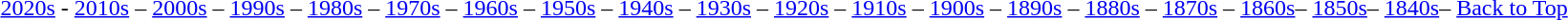<table class="toccolours" align="centre">
<tr>
<td><br><a href='#'>2020s</a>
-
<a href='#'>2010s</a> – <a href='#'>2000s</a> – <a href='#'>1990s</a> – <a href='#'>1980s</a> – <a href='#'>1970s</a> – <a href='#'>1960s</a> – <a href='#'>1950s</a> – <a href='#'>1940s</a> – <a href='#'>1930s</a> – <a href='#'>1920s</a> – <a href='#'>1910s</a> – <a href='#'>1900s</a> – <a href='#'>1890s</a> – <a href='#'>1880s</a> – <a href='#'>1870s</a> – <a href='#'>1860s</a>– <a href='#'>1850s</a>– <a href='#'>1840s</a>– <a href='#'>Back to Top</a></td>
</tr>
</table>
